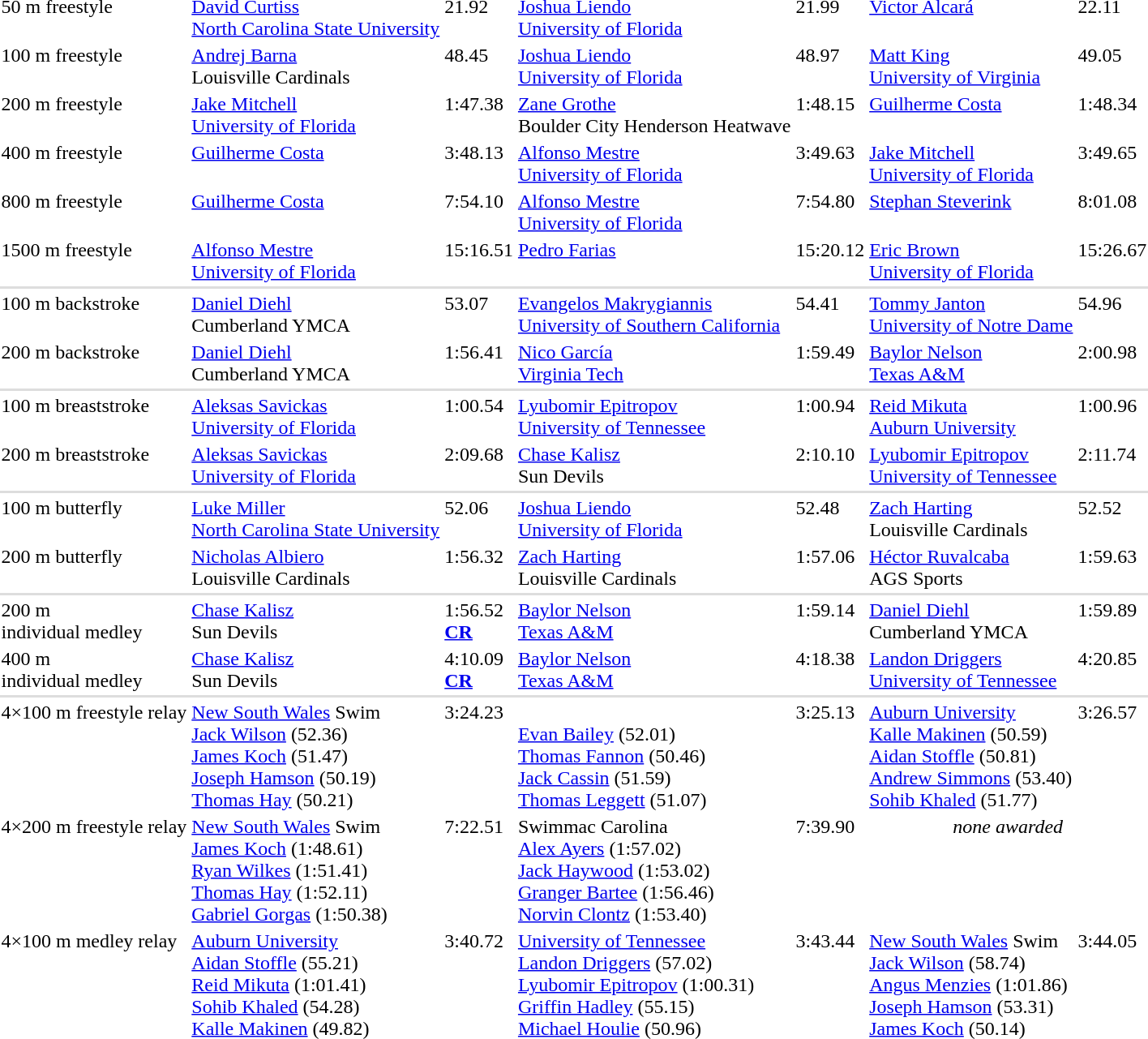<table>
<tr valign="top">
<td>50 m freestyle</td>
<td><a href='#'>David Curtiss</a><br><a href='#'>North Carolina State University</a></td>
<td>21.92</td>
<td><a href='#'>Joshua Liendo</a><br><a href='#'>University of Florida</a></td>
<td>21.99</td>
<td><a href='#'>Victor Alcará</a><br></td>
<td>22.11</td>
</tr>
<tr valign="top">
<td>100 m freestyle</td>
<td><a href='#'>Andrej Barna</a><br>Louisville Cardinals</td>
<td>48.45</td>
<td><a href='#'>Joshua Liendo</a><br><a href='#'>University of Florida</a></td>
<td>48.97</td>
<td><a href='#'>Matt King</a><br><a href='#'>University of Virginia</a></td>
<td>49.05</td>
</tr>
<tr valign="top">
<td>200 m freestyle</td>
<td><a href='#'>Jake Mitchell</a><br><a href='#'>University of Florida</a></td>
<td>1:47.38</td>
<td><a href='#'>Zane Grothe</a><br>Boulder City Henderson Heatwave</td>
<td>1:48.15</td>
<td><a href='#'>Guilherme Costa</a><br></td>
<td>1:48.34</td>
</tr>
<tr valign="top">
<td>400 m freestyle</td>
<td><a href='#'>Guilherme Costa</a><br></td>
<td>3:48.13</td>
<td><a href='#'>Alfonso Mestre</a><br><a href='#'>University of Florida</a></td>
<td>3:49.63</td>
<td><a href='#'>Jake Mitchell</a><br><a href='#'>University of Florida</a></td>
<td>3:49.65</td>
</tr>
<tr valign="top">
<td>800 m freestyle</td>
<td><a href='#'>Guilherme Costa</a><br></td>
<td>7:54.10</td>
<td><a href='#'>Alfonso Mestre</a><br><a href='#'>University of Florida</a></td>
<td>7:54.80</td>
<td><a href='#'>Stephan Steverink</a><br></td>
<td>8:01.08</td>
</tr>
<tr valign="top">
<td>1500 m freestyle</td>
<td><a href='#'>Alfonso Mestre</a><br><a href='#'>University of Florida</a></td>
<td>15:16.51</td>
<td><a href='#'>Pedro Farias</a><br></td>
<td>15:20.12</td>
<td><a href='#'>Eric Brown</a><br><a href='#'>University of Florida</a></td>
<td>15:26.67</td>
</tr>
<tr bgcolor=#DDDDDD>
<td colspan=7></td>
</tr>
<tr valign="top">
<td>100 m backstroke</td>
<td><a href='#'>Daniel Diehl</a><br>Cumberland YMCA</td>
<td>53.07</td>
<td><a href='#'>Evangelos Makrygiannis</a><br><a href='#'>University of Southern California</a></td>
<td>54.41</td>
<td><a href='#'>Tommy Janton</a><br><a href='#'>University of Notre Dame</a></td>
<td>54.96</td>
</tr>
<tr valign="top">
<td>200 m backstroke</td>
<td><a href='#'>Daniel Diehl</a><br>Cumberland YMCA</td>
<td>1:56.41</td>
<td><a href='#'>Nico García</a><br><a href='#'>Virginia Tech</a></td>
<td>1:59.49</td>
<td><a href='#'>Baylor Nelson</a><br><a href='#'>Texas A&M</a></td>
<td>2:00.98</td>
</tr>
<tr bgcolor=#DDDDDD>
<td colspan=7></td>
</tr>
<tr valign="top">
<td>100 m breaststroke</td>
<td><a href='#'>Aleksas Savickas</a><br><a href='#'>University of Florida</a></td>
<td>1:00.54</td>
<td><a href='#'>Lyubomir Epitropov</a><br><a href='#'>University of Tennessee</a></td>
<td>1:00.94</td>
<td><a href='#'>Reid Mikuta</a><br><a href='#'>Auburn University</a></td>
<td>1:00.96</td>
</tr>
<tr valign="top">
<td>200 m breaststroke</td>
<td><a href='#'>Aleksas Savickas</a><br><a href='#'>University of Florida</a></td>
<td>2:09.68</td>
<td><a href='#'>Chase Kalisz</a><br>Sun Devils</td>
<td>2:10.10</td>
<td><a href='#'>Lyubomir Epitropov</a><br><a href='#'>University of Tennessee</a></td>
<td>2:11.74</td>
</tr>
<tr bgcolor=#DDDDDD>
<td colspan=7></td>
</tr>
<tr valign="top">
<td>100 m butterfly</td>
<td><a href='#'>Luke Miller</a><br><a href='#'>North Carolina State University</a></td>
<td>52.06</td>
<td><a href='#'>Joshua Liendo</a><br><a href='#'>University of Florida</a></td>
<td>52.48</td>
<td><a href='#'>Zach Harting</a><br>Louisville Cardinals</td>
<td>52.52</td>
</tr>
<tr valign="top">
<td>200 m butterfly</td>
<td><a href='#'>Nicholas Albiero</a><br>Louisville Cardinals</td>
<td>1:56.32</td>
<td><a href='#'>Zach Harting</a><br>Louisville Cardinals</td>
<td>1:57.06</td>
<td><a href='#'>Héctor Ruvalcaba</a><br> AGS Sports</td>
<td>1:59.63</td>
</tr>
<tr bgcolor=#DDDDDD>
<td colspan=7></td>
</tr>
<tr valign="top">
<td>200 m<br>individual medley</td>
<td><a href='#'>Chase Kalisz</a><br>Sun Devils</td>
<td>1:56.52<br><strong><a href='#'>CR</a></strong></td>
<td><a href='#'>Baylor Nelson</a><br><a href='#'>Texas A&M</a></td>
<td>1:59.14</td>
<td><a href='#'>Daniel Diehl</a><br>Cumberland YMCA</td>
<td>1:59.89</td>
</tr>
<tr valign="top">
<td>400 m<br>individual medley</td>
<td><a href='#'>Chase Kalisz</a><br>Sun Devils</td>
<td>4:10.09<br><strong><a href='#'>CR</a></strong></td>
<td><a href='#'>Baylor Nelson</a><br><a href='#'>Texas A&M</a></td>
<td>4:18.38</td>
<td><a href='#'>Landon Driggers</a><br><a href='#'>University of Tennessee</a></td>
<td>4:20.85</td>
</tr>
<tr bgcolor=#DDDDDD>
<td colspan=7></td>
</tr>
<tr valign="top">
<td>4×100 m freestyle relay</td>
<td><a href='#'>New South Wales</a> Swim<br><a href='#'>Jack Wilson</a> (52.36)<br><a href='#'>James Koch</a> (51.47)<br><a href='#'>Joseph Hamson</a> (50.19)<br><a href='#'>Thomas Hay</a> (50.21)</td>
<td>3:24.23</td>
<td><br><a href='#'>Evan Bailey</a> (52.01)<br><a href='#'>Thomas Fannon</a> (50.46)<br><a href='#'>Jack Cassin</a> (51.59)<br><a href='#'>Thomas Leggett</a> (51.07)</td>
<td>3:25.13</td>
<td><a href='#'>Auburn University</a><br><a href='#'>Kalle Makinen</a> (50.59)<br><a href='#'>Aidan Stoffle</a> (50.81)<br><a href='#'>Andrew Simmons</a> (53.40)<br><a href='#'>Sohib Khaled</a> (51.77)</td>
<td>3:26.57</td>
</tr>
<tr valign="top">
<td>4×200 m freestyle relay</td>
<td><a href='#'>New South Wales</a> Swim<br><a href='#'>James Koch</a> (1:48.61)<br><a href='#'>Ryan Wilkes</a> (1:51.41)<br><a href='#'>Thomas Hay</a> (1:52.11)<br><a href='#'>Gabriel Gorgas</a> (1:50.38)</td>
<td>7:22.51</td>
<td>Swimmac Carolina<br><a href='#'>Alex Ayers</a> (1:57.02)<br><a href='#'>Jack Haywood</a> (1:53.02)<br><a href='#'>Granger Bartee</a> (1:56.46)<br><a href='#'>Norvin Clontz</a> (1:53.40)</td>
<td>7:39.90</td>
<td colspan="2" align=center><em>none awarded</em></td>
</tr>
<tr valign="top">
<td>4×100 m medley relay</td>
<td><a href='#'>Auburn University</a><br><a href='#'>Aidan Stoffle</a> (55.21)<br><a href='#'>Reid Mikuta</a> (1:01.41)<br><a href='#'>Sohib Khaled</a> (54.28)<br><a href='#'>Kalle Makinen</a> (49.82)</td>
<td>3:40.72</td>
<td><a href='#'>University of Tennessee</a><br><a href='#'>Landon Driggers</a> (57.02)<br><a href='#'>Lyubomir Epitropov</a> (1:00.31)<br><a href='#'>Griffin Hadley</a> (55.15)<br><a href='#'>Michael Houlie</a> (50.96)</td>
<td>3:43.44</td>
<td><a href='#'>New South Wales</a> Swim<br><a href='#'>Jack Wilson</a> (58.74)<br><a href='#'>Angus Menzies</a> (1:01.86)<br><a href='#'>Joseph Hamson</a> (53.31)<br><a href='#'>James Koch</a> (50.14)</td>
<td>3:44.05</td>
</tr>
</table>
